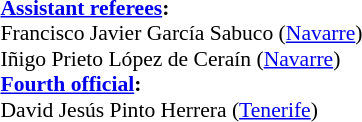<table width=50% style="font-size: 90%">
<tr>
<td><br><strong><a href='#'>Assistant referees</a>:</strong>
<br>Francisco Javier García Sabuco (<a href='#'>Navarre</a>)
<br>Iñigo Prieto López de Ceraín (<a href='#'>Navarre</a>)
<br><strong><a href='#'>Fourth official</a>:</strong>
<br>David Jesús Pinto Herrera (<a href='#'>Tenerife</a>)</td>
</tr>
</table>
